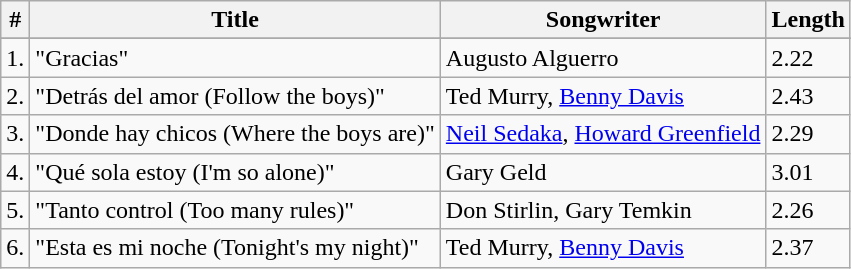<table class="wikitable">
<tr>
<th>#</th>
<th>Title</th>
<th>Songwriter</th>
<th>Length</th>
</tr>
<tr bgcolor="#ebf5ff">
</tr>
<tr>
<td>1.</td>
<td>"Gracias"</td>
<td>Augusto Alguerro</td>
<td>2.22</td>
</tr>
<tr>
<td>2.</td>
<td>"Detrás del amor (Follow the boys)"</td>
<td>Ted Murry, <a href='#'>Benny Davis</a></td>
<td>2.43</td>
</tr>
<tr>
<td>3.</td>
<td>"Donde hay chicos (Where the boys are)"</td>
<td><a href='#'>Neil Sedaka</a>, <a href='#'>Howard Greenfield</a></td>
<td>2.29</td>
</tr>
<tr>
<td>4.</td>
<td>"Qué sola estoy (I'm so alone)"</td>
<td>Gary Geld</td>
<td>3.01</td>
</tr>
<tr>
<td>5.</td>
<td>"Tanto control (Too many rules)"</td>
<td>Don Stirlin, Gary Temkin</td>
<td>2.26</td>
</tr>
<tr>
<td>6.</td>
<td>"Esta es mi noche (Tonight's my night)"</td>
<td>Ted Murry, <a href='#'>Benny Davis</a></td>
<td>2.37</td>
</tr>
</table>
